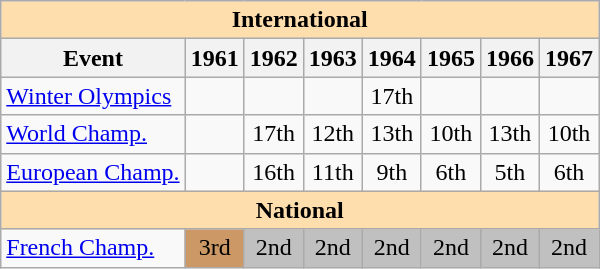<table class="wikitable" style="text-align:center">
<tr>
<th style="background-color: #ffdead; " colspan=8 align=center>International</th>
</tr>
<tr>
<th>Event</th>
<th>1961</th>
<th>1962</th>
<th>1963</th>
<th>1964</th>
<th>1965</th>
<th>1966</th>
<th>1967</th>
</tr>
<tr>
<td align=left><a href='#'>Winter Olympics</a></td>
<td></td>
<td></td>
<td></td>
<td>17th</td>
<td></td>
<td></td>
<td></td>
</tr>
<tr>
<td align=left><a href='#'>World Champ.</a></td>
<td></td>
<td>17th</td>
<td>12th</td>
<td>13th</td>
<td>10th</td>
<td>13th</td>
<td>10th</td>
</tr>
<tr>
<td align=left><a href='#'>European Champ.</a></td>
<td></td>
<td>16th</td>
<td>11th</td>
<td>9th</td>
<td>6th</td>
<td>5th</td>
<td>6th</td>
</tr>
<tr>
<th style="background-color: #ffdead; " colspan=8 align=center>National</th>
</tr>
<tr>
<td align=left><a href='#'>French Champ.</a></td>
<td bgcolor=cc9966>3rd</td>
<td bgcolor=silver>2nd</td>
<td bgcolor=silver>2nd</td>
<td bgcolor=silver>2nd</td>
<td bgcolor=silver>2nd</td>
<td bgcolor=silver>2nd</td>
<td bgcolor=silver>2nd</td>
</tr>
</table>
